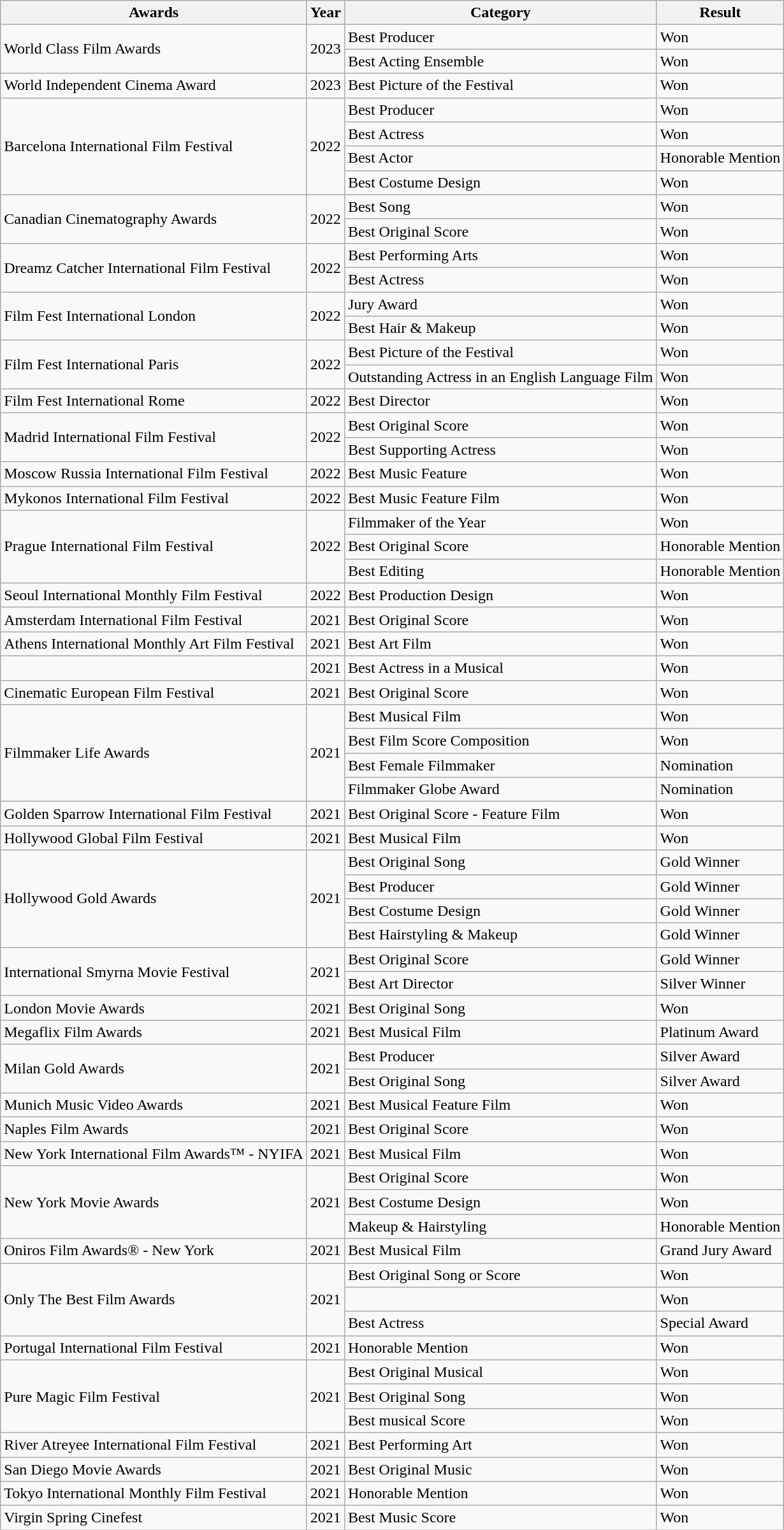<table class="wikitable">
<tr>
<th>Awards</th>
<th>Year</th>
<th>Category</th>
<th>Result</th>
</tr>
<tr>
<td rowspan="2">World Class Film Awards</td>
<td rowspan="2">2023</td>
<td>Best Producer</td>
<td>Won</td>
</tr>
<tr>
<td>Best Acting Ensemble</td>
<td>Won</td>
</tr>
<tr>
<td>World Independent Cinema Award</td>
<td>2023</td>
<td>Best Picture of the Festival</td>
<td>Won</td>
</tr>
<tr>
<td rowspan="4">Barcelona International Film Festival</td>
<td rowspan="4">2022</td>
<td>Best Producer</td>
<td>Won</td>
</tr>
<tr>
<td>Best Actress</td>
<td>Won</td>
</tr>
<tr>
<td>Best Actor</td>
<td>Honorable Mention</td>
</tr>
<tr>
<td>Best Costume Design</td>
<td>Won</td>
</tr>
<tr>
<td rowspan="2">Canadian Cinematography Awards</td>
<td rowspan="2">2022</td>
<td>Best Song</td>
<td>Won</td>
</tr>
<tr>
<td>Best Original Score</td>
<td>Won</td>
</tr>
<tr>
<td rowspan="2">Dreamz Catcher International Film Festival</td>
<td rowspan="2">2022</td>
<td>Best Performing Arts</td>
<td>Won</td>
</tr>
<tr>
<td>Best Actress</td>
<td>Won</td>
</tr>
<tr>
<td rowspan="2">Film Fest International London</td>
<td rowspan="2">2022</td>
<td>Jury Award</td>
<td>Won</td>
</tr>
<tr>
<td>Best Hair & Makeup</td>
<td>Won</td>
</tr>
<tr>
<td rowspan="2">Film Fest International Paris</td>
<td rowspan="2">2022</td>
<td>Best Picture of the Festival</td>
<td>Won</td>
</tr>
<tr>
<td>Outstanding Actress in an English Language Film</td>
<td>Won</td>
</tr>
<tr>
<td>Film Fest International Rome</td>
<td>2022</td>
<td>Best Director</td>
<td>Won</td>
</tr>
<tr>
<td rowspan="2">Madrid International Film Festival</td>
<td rowspan="2">2022</td>
<td>Best Original Score</td>
<td>Won</td>
</tr>
<tr>
<td>Best Supporting Actress</td>
<td>Won</td>
</tr>
<tr>
<td>Moscow Russia International Film Festival</td>
<td>2022</td>
<td>Best Music Feature</td>
<td>Won</td>
</tr>
<tr>
<td>Mykonos International Film Festival</td>
<td>2022</td>
<td>Best Music Feature Film</td>
<td>Won</td>
</tr>
<tr>
<td rowspan="3">Prague International Film Festival</td>
<td rowspan="3">2022</td>
<td>Filmmaker of the Year</td>
<td>Won</td>
</tr>
<tr>
<td>Best Original Score</td>
<td>Honorable Mention</td>
</tr>
<tr>
<td>Best Editing</td>
<td>Honorable Mention</td>
</tr>
<tr>
<td>Seoul International Monthly Film Festival</td>
<td>2022</td>
<td>Best Production Design</td>
<td>Won</td>
</tr>
<tr>
<td>Amsterdam International Film Festival </td>
<td>2021</td>
<td>Best Original Score</td>
<td>Won</td>
</tr>
<tr>
<td>Athens International Monthly Art Film Festival</td>
<td>2021</td>
<td>Best Art Film</td>
<td>Won</td>
</tr>
<tr>
<td></td>
<td>2021</td>
<td>Best Actress in a Musical</td>
<td>Won</td>
</tr>
<tr>
<td>Cinematic European Film Festival</td>
<td>2021</td>
<td>Best Original Score</td>
<td>Won</td>
</tr>
<tr>
<td rowspan="4">Filmmaker Life Awards</td>
<td rowspan="4">2021</td>
<td>Best Musical Film</td>
<td>Won</td>
</tr>
<tr>
<td>Best Film Score Composition</td>
<td>Won</td>
</tr>
<tr>
<td>Best Female Filmmaker</td>
<td>Nomination</td>
</tr>
<tr>
<td>Filmmaker Globe Award</td>
<td>Nomination</td>
</tr>
<tr>
<td>Golden Sparrow International Film Festival</td>
<td>2021</td>
<td>Best Original Score - Feature Film</td>
<td>Won</td>
</tr>
<tr>
<td>Hollywood Global Film Festival</td>
<td>2021</td>
<td>Best Musical Film</td>
<td>Won</td>
</tr>
<tr>
<td rowspan="4">Hollywood Gold Awards</td>
<td rowspan="4">2021</td>
<td>Best Original Song</td>
<td>Gold Winner</td>
</tr>
<tr>
<td>Best Producer</td>
<td>Gold Winner</td>
</tr>
<tr>
<td>Best Costume Design</td>
<td>Gold Winner</td>
</tr>
<tr>
<td>Best Hairstyling & Makeup</td>
<td>Gold Winner</td>
</tr>
<tr>
<td rowspan="2">International Smyrna Movie Festival</td>
<td rowspan="2">2021</td>
<td>Best Original Score</td>
<td>Gold Winner</td>
</tr>
<tr>
<td>Best Art Director</td>
<td>Silver Winner</td>
</tr>
<tr>
<td>London Movie Awards</td>
<td>2021</td>
<td>Best Original Song</td>
<td>Won</td>
</tr>
<tr>
<td>Megaflix Film Awards</td>
<td>2021</td>
<td>Best Musical Film</td>
<td>Platinum Award</td>
</tr>
<tr>
<td rowspan="2">Milan Gold Awards</td>
<td rowspan="2">2021</td>
<td>Best Producer</td>
<td>Silver Award</td>
</tr>
<tr>
<td>Best Original Song</td>
<td>Silver Award</td>
</tr>
<tr>
<td>Munich Music Video Awards</td>
<td>2021</td>
<td>Best Musical Feature Film</td>
<td>Won</td>
</tr>
<tr>
<td>Naples Film Awards</td>
<td>2021</td>
<td>Best Original Score</td>
<td>Won</td>
</tr>
<tr>
<td>New York International Film Awards™ - NYIFA</td>
<td>2021</td>
<td>Best Musical Film</td>
<td>Won</td>
</tr>
<tr>
<td rowspan="3">New York Movie Awards</td>
<td rowspan="3">2021</td>
<td>Best Original Score</td>
<td>Won</td>
</tr>
<tr>
<td>Best Costume Design</td>
<td>Won</td>
</tr>
<tr>
<td>Makeup & Hairstyling</td>
<td>Honorable Mention</td>
</tr>
<tr>
<td>Oniros Film Awards® - New York</td>
<td>2021</td>
<td>Best Musical Film</td>
<td>Grand Jury Award</td>
</tr>
<tr>
<td rowspan="3">Only The Best Film Awards</td>
<td rowspan="3">2021</td>
<td>Best Original Song or Score</td>
<td>Won</td>
</tr>
<tr>
<td></td>
<td>Won</td>
</tr>
<tr>
<td>Best Actress</td>
<td>Special Award</td>
</tr>
<tr>
<td>Portugal International Film Festival</td>
<td>2021</td>
<td>Honorable Mention</td>
<td>Won</td>
</tr>
<tr>
<td rowspan="3">Pure Magic Film Festival</td>
<td rowspan="3">2021</td>
<td>Best Original Musical</td>
<td>Won</td>
</tr>
<tr>
<td>Best Original Song</td>
<td>Won</td>
</tr>
<tr>
<td>Best musical Score</td>
<td>Won</td>
</tr>
<tr>
<td>River Atreyee International Film Festival</td>
<td>2021</td>
<td>Best Performing Art</td>
<td>Won</td>
</tr>
<tr>
<td>San Diego Movie Awards</td>
<td>2021</td>
<td>Best Original Music</td>
<td>Won</td>
</tr>
<tr>
<td>Tokyo International Monthly Film Festival</td>
<td>2021</td>
<td>Honorable Mention</td>
<td>Won</td>
</tr>
<tr>
<td>Virgin Spring Cinefest</td>
<td>2021</td>
<td>Best Music Score</td>
<td>Won</td>
</tr>
</table>
